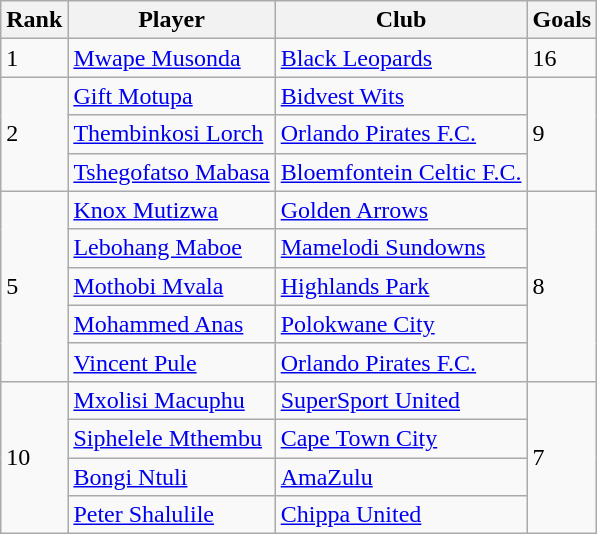<table class="wikitable sortable">
<tr>
<th>Rank</th>
<th>Player</th>
<th>Club</th>
<th>Goals</th>
</tr>
<tr>
<td>1</td>
<td> <a href='#'>Mwape Musonda</a></td>
<td><a href='#'>Black Leopards</a></td>
<td>16</td>
</tr>
<tr>
<td rowspan="3">2</td>
<td> <a href='#'>Gift Motupa</a></td>
<td><a href='#'>Bidvest Wits</a></td>
<td rowspan="3">9</td>
</tr>
<tr>
<td> <a href='#'>Thembinkosi Lorch</a></td>
<td><a href='#'>Orlando Pirates F.C.</a></td>
</tr>
<tr>
<td> <a href='#'>Tshegofatso Mabasa</a></td>
<td><a href='#'>Bloemfontein Celtic F.C.</a></td>
</tr>
<tr>
<td rowspan=5>5</td>
<td> <a href='#'>Knox Mutizwa</a></td>
<td><a href='#'>Golden Arrows</a></td>
<td rowspan=5>8</td>
</tr>
<tr>
<td> <a href='#'>Lebohang Maboe</a></td>
<td><a href='#'>Mamelodi Sundowns</a></td>
</tr>
<tr>
<td> <a href='#'>Mothobi Mvala</a></td>
<td><a href='#'>Highlands Park</a></td>
</tr>
<tr>
<td> <a href='#'>Mohammed Anas</a></td>
<td><a href='#'>Polokwane City</a></td>
</tr>
<tr>
<td> <a href='#'>Vincent Pule</a></td>
<td><a href='#'>Orlando Pirates F.C.</a></td>
</tr>
<tr>
<td rowspan=4>10</td>
<td> <a href='#'>Mxolisi Macuphu</a></td>
<td><a href='#'>SuperSport United</a></td>
<td rowspan=4>7</td>
</tr>
<tr>
<td> <a href='#'>Siphelele Mthembu</a></td>
<td><a href='#'>Cape Town City</a></td>
</tr>
<tr>
<td> <a href='#'>Bongi Ntuli</a></td>
<td><a href='#'>AmaZulu</a></td>
</tr>
<tr>
<td> <a href='#'>Peter Shalulile</a></td>
<td><a href='#'>Chippa United</a></td>
</tr>
</table>
